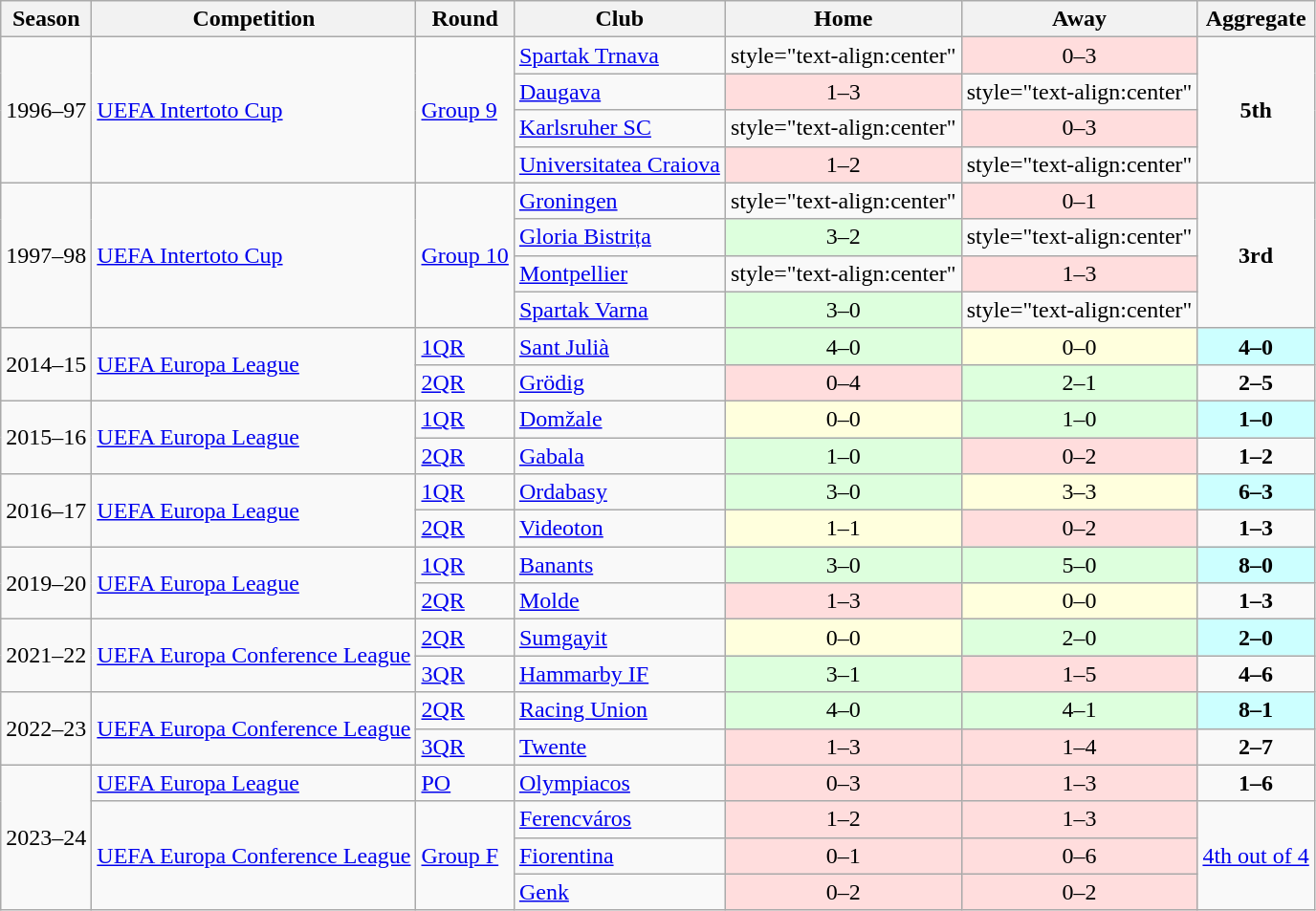<table class="wikitable" style="text-align:left">
<tr ! Home>
<th>Season</th>
<th>Competition</th>
<th>Round</th>
<th>Club</th>
<th>Home</th>
<th>Away</th>
<th>Aggregate</th>
</tr>
<tr>
<td rowspan="4" style="text-align:center">1996–97</td>
<td rowspan="4"><a href='#'>UEFA Intertoto Cup</a></td>
<td rowspan="4"><a href='#'>Group 9</a></td>
<td> <a href='#'>Spartak Trnava</a></td>
<td>style="text-align:center" </td>
<td style="text-align:center; background:#fdd">0–3</td>
<td style="text-align:center" rowspan="4"><strong>5th</strong></td>
</tr>
<tr>
<td> <a href='#'>Daugava</a></td>
<td style="text-align:center; background:#fdd">1–3</td>
<td>style="text-align:center" </td>
</tr>
<tr>
<td> <a href='#'>Karlsruher SC</a></td>
<td>style="text-align:center" </td>
<td style="text-align:center; background:#fdd">0–3</td>
</tr>
<tr>
<td> <a href='#'>Universitatea Craiova</a></td>
<td style="text-align:center; background:#fdd">1–2</td>
<td>style="text-align:center" </td>
</tr>
<tr>
<td rowspan="4" style="text-align:center">1997–98</td>
<td rowspan="4"><a href='#'>UEFA Intertoto Cup</a></td>
<td rowspan="4"><a href='#'>Group 10</a></td>
<td> <a href='#'>Groningen</a></td>
<td>style="text-align:center" </td>
<td style="text-align:center; background:#fdd">0–1</td>
<td rowspan="4" align="center"><strong>3rd</strong></td>
</tr>
<tr>
<td> <a href='#'>Gloria Bistrița</a></td>
<td style="text-align:center; background:#dfd">3–2</td>
<td>style="text-align:center" </td>
</tr>
<tr>
<td> <a href='#'>Montpellier</a></td>
<td>style="text-align:center" </td>
<td style="text-align:center; background:#fdd">1–3</td>
</tr>
<tr>
<td> <a href='#'>Spartak Varna</a></td>
<td style="text-align:center; background:#dfd">3–0</td>
<td>style="text-align:center" </td>
</tr>
<tr>
<td rowspan="2">2014–15</td>
<td rowspan="2"><a href='#'>UEFA Europa League</a></td>
<td><a href='#'>1QR</a></td>
<td> <a href='#'>Sant Julià</a></td>
<td style="text-align:center; background:#dfd">4–0</td>
<td style="text-align:center; background:#ffd">0–0</td>
<td style="background-color:#CFF" align="center"><strong>4–0</strong></td>
</tr>
<tr>
<td><a href='#'>2QR</a></td>
<td> <a href='#'>Grödig</a></td>
<td style="text-align:center; background:#fdd">0–4</td>
<td style="text-align:center; background:#dfd">2–1</td>
<td style="text-align:center"><strong>2–5</strong></td>
</tr>
<tr>
<td rowspan="2">2015–16</td>
<td rowspan="2"><a href='#'>UEFA Europa League</a></td>
<td><a href='#'>1QR</a></td>
<td> <a href='#'>Domžale</a></td>
<td style="text-align:center; background:#ffd">0–0</td>
<td style="text-align:center; background:#dfd">1–0</td>
<td style="background-color:#CFF" align="center"><strong>1–0</strong></td>
</tr>
<tr>
<td><a href='#'>2QR</a></td>
<td> <a href='#'>Gabala</a></td>
<td style="text-align:center; background:#dfd">1–0</td>
<td style="text-align:center; background:#fdd">0–2</td>
<td style="text-align:center"><strong>1–2</strong></td>
</tr>
<tr>
<td rowspan="2">2016–17</td>
<td rowspan="2"><a href='#'>UEFA Europa League</a></td>
<td><a href='#'>1QR</a></td>
<td> <a href='#'>Ordabasy</a></td>
<td style="text-align:center; background:#dfd">3–0</td>
<td style="text-align:center; background:#ffd">3–3</td>
<td style="background-color:#CFF" align="center"><strong>6–3</strong></td>
</tr>
<tr>
<td><a href='#'>2QR</a></td>
<td> <a href='#'>Videoton</a></td>
<td style="text-align:center; background:#ffd">1–1</td>
<td style="text-align:center; background:#fdd">0–2</td>
<td align="center"><strong>1–3</strong></td>
</tr>
<tr>
<td rowspan="2">2019–20</td>
<td rowspan="2"><a href='#'>UEFA Europa League</a></td>
<td><a href='#'>1QR</a></td>
<td> <a href='#'>Banants</a></td>
<td style="text-align:center; background:#dfd">3–0</td>
<td style="text-align:center; background:#dfd">5–0</td>
<td style="background-color:#CFF" align="center"><strong>8–0</strong></td>
</tr>
<tr>
<td><a href='#'>2QR</a></td>
<td> <a href='#'>Molde</a></td>
<td style="text-align:center; background:#fdd">1–3</td>
<td style="text-align:center; background:#ffd">0–0</td>
<td align="center"><strong>1–3</strong></td>
</tr>
<tr>
<td rowspan="2">2021–22</td>
<td rowspan="2"><a href='#'>UEFA Europa Conference League</a></td>
<td><a href='#'>2QR</a></td>
<td> <a href='#'>Sumgayit</a></td>
<td style="text-align:center; background:#ffd">0–0</td>
<td style="text-align:center; background:#dfd">2–0</td>
<td style="background-color:#CFF" align="center"><strong>2–0</strong></td>
</tr>
<tr>
<td><a href='#'>3QR</a></td>
<td> <a href='#'>Hammarby IF</a></td>
<td style="text-align:center; background:#dfd">3–1</td>
<td style="text-align:center; background:#fdd">1–5</td>
<td align="center"><strong>4–6</strong></td>
</tr>
<tr>
<td rowspan="2">2022–23</td>
<td rowspan="2"><a href='#'>UEFA Europa Conference League</a></td>
<td><a href='#'>2QR</a></td>
<td> <a href='#'>Racing Union</a></td>
<td style="text-align:center; background:#dfd">4–0</td>
<td style="text-align:center; background:#dfd">4–1</td>
<td style="background-color:#CFF" align="center"><strong>8–1</strong></td>
</tr>
<tr>
<td><a href='#'>3QR</a></td>
<td> <a href='#'>Twente</a></td>
<td style="text-align:center; background:#fdd">1–3</td>
<td style="text-align:center; background:#fdd">1–4</td>
<td align="center"><strong>2–7</strong></td>
</tr>
<tr>
<td rowspan="4">2023–24</td>
<td><a href='#'>UEFA Europa League</a></td>
<td><a href='#'>PO</a></td>
<td> <a href='#'>Olympiacos</a></td>
<td style="text-align:center; background:#fdd">0–3</td>
<td style="text-align:center; background:#fdd">1–3</td>
<td align="center"><strong>1–6</strong></td>
</tr>
<tr>
<td rowspan="3"><a href='#'>UEFA Europa Conference League</a></td>
<td rowspan="3"><a href='#'>Group F</a></td>
<td> <a href='#'>Ferencváros</a></td>
<td style="text-align:center; background:#fdd">1–2</td>
<td style="text-align:center; background:#fdd">1–3</td>
<td style="text-align:center" rowspan="3"><a href='#'>4th out of 4</a></td>
</tr>
<tr>
<td> <a href='#'>Fiorentina</a></td>
<td style="text-align:center; background:#fdd">0–1</td>
<td style="text-align:center; background:#fdd">0–6</td>
</tr>
<tr>
<td> <a href='#'>Genk</a></td>
<td style="text-align:center; background:#fdd">0–2</td>
<td style="text-align:center; background:#fdd">0–2</td>
</tr>
</table>
